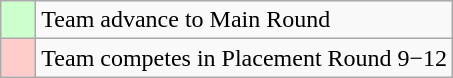<table class="wikitable">
<tr>
<td style="background:#cfc;">    </td>
<td>Team advance to Main Round</td>
</tr>
<tr>
<td style="background:#fcc;">    </td>
<td>Team competes in Placement Round 9−12</td>
</tr>
</table>
